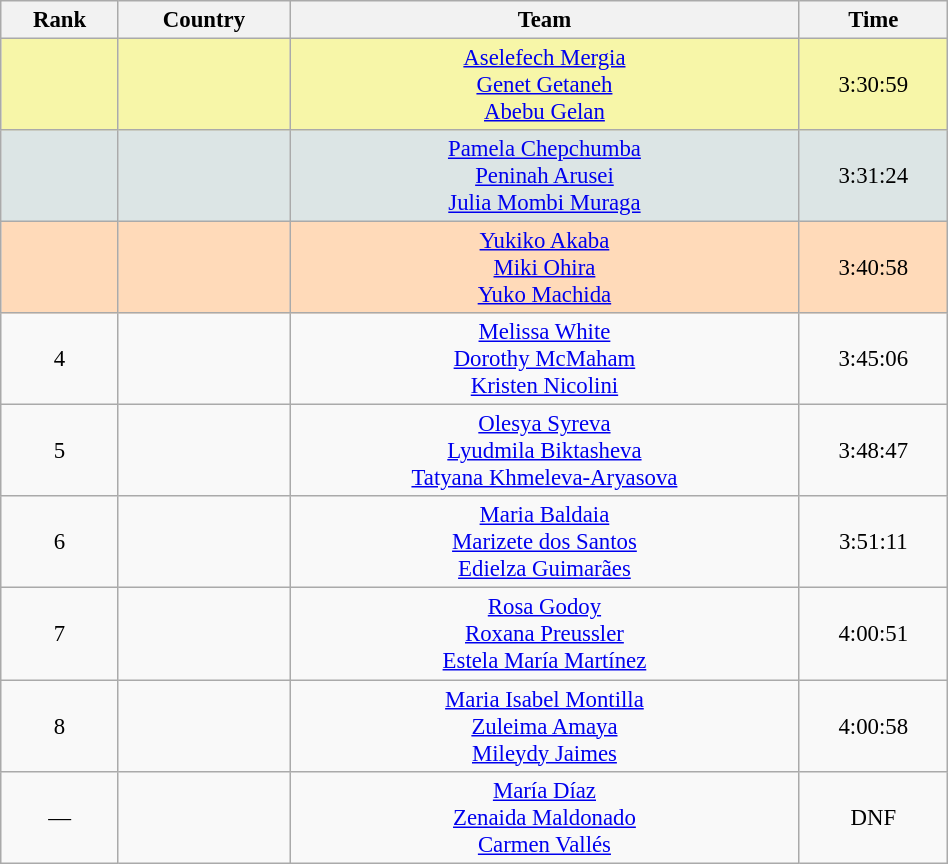<table class="wikitable sortable" style=" text-align:center; font-size:95%;" width="50%">
<tr>
<th>Rank</th>
<th>Country</th>
<th>Team</th>
<th>Time</th>
</tr>
<tr bgcolor="#F7F6A8">
<td align=center></td>
<td></td>
<td><a href='#'>Aselefech Mergia</a><br><a href='#'>Genet Getaneh</a><br><a href='#'>Abebu Gelan</a></td>
<td>3:30:59</td>
</tr>
<tr bgcolor="#DCE5E5">
<td align=center></td>
<td></td>
<td><a href='#'>Pamela Chepchumba</a><br><a href='#'>Peninah Arusei</a><br><a href='#'>Julia Mombi Muraga</a></td>
<td>3:31:24</td>
</tr>
<tr bgcolor="#FFDAB9">
<td align=center></td>
<td></td>
<td><a href='#'>Yukiko Akaba</a><br><a href='#'>Miki Ohira</a><br><a href='#'>Yuko Machida</a></td>
<td>3:40:58</td>
</tr>
<tr>
<td align=center>4</td>
<td></td>
<td><a href='#'>Melissa White</a><br><a href='#'>Dorothy McMaham</a><br><a href='#'>Kristen Nicolini</a></td>
<td>3:45:06</td>
</tr>
<tr>
<td align=center>5</td>
<td></td>
<td><a href='#'>Olesya Syreva</a><br><a href='#'>Lyudmila Biktasheva</a><br><a href='#'>Tatyana Khmeleva-Aryasova</a></td>
<td>3:48:47</td>
</tr>
<tr>
<td align=center>6</td>
<td></td>
<td><a href='#'>Maria Baldaia</a><br><a href='#'>Marizete dos Santos</a><br><a href='#'>Edielza Guimarães</a></td>
<td>3:51:11</td>
</tr>
<tr>
<td align=center>7</td>
<td></td>
<td><a href='#'>Rosa Godoy</a><br><a href='#'>Roxana Preussler</a><br><a href='#'>Estela María Martínez</a></td>
<td>4:00:51</td>
</tr>
<tr>
<td align=center>8</td>
<td></td>
<td><a href='#'>Maria Isabel Montilla</a><br><a href='#'>Zuleima Amaya</a><br><a href='#'>Mileydy Jaimes</a></td>
<td>4:00:58</td>
</tr>
<tr>
<td align=center>—</td>
<td></td>
<td><a href='#'>María Díaz</a><br><a href='#'>Zenaida Maldonado</a><br><a href='#'>Carmen Vallés</a></td>
<td>DNF</td>
</tr>
</table>
